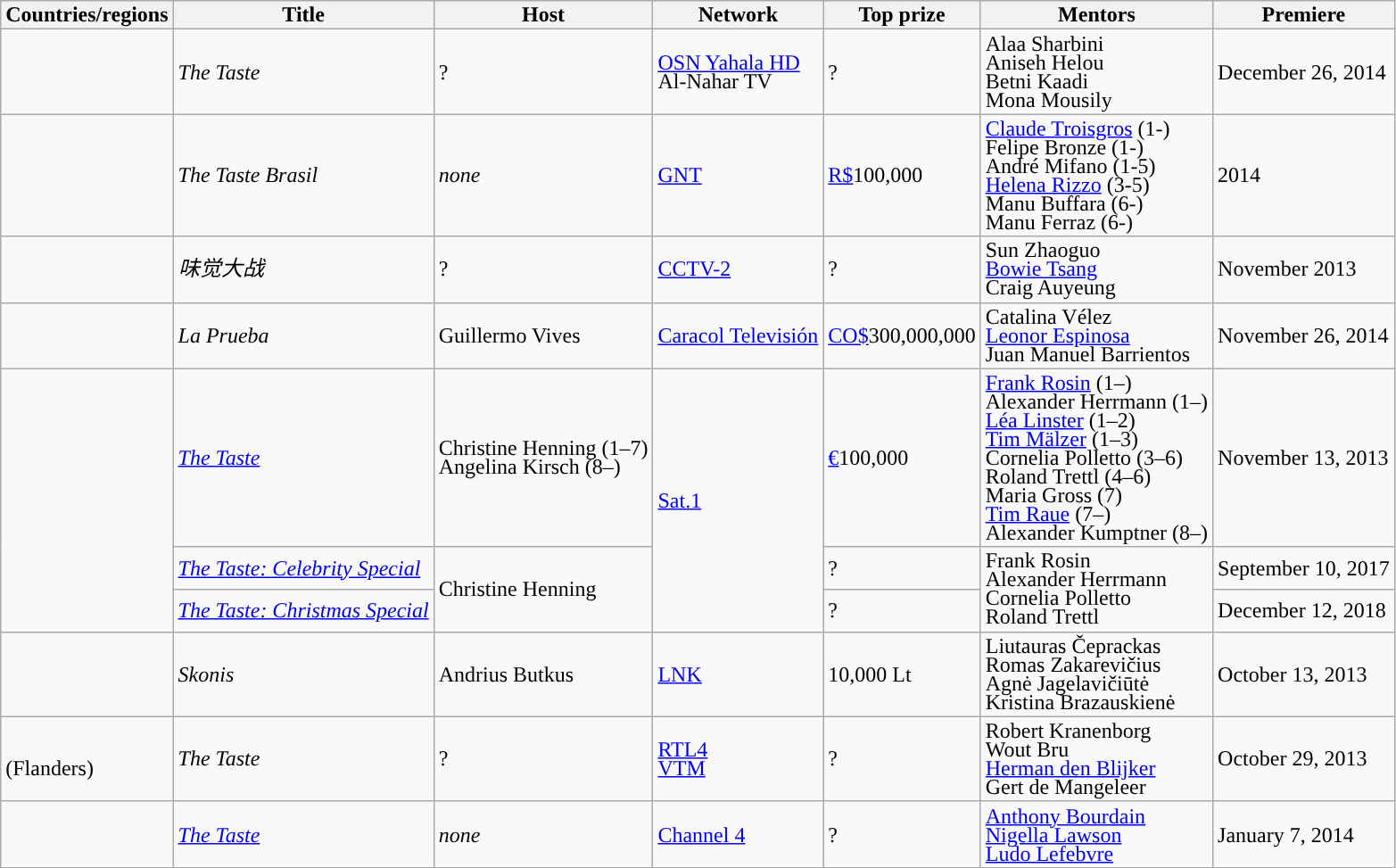<table class="wikitable" style="text-align:left; line-height:14px;">
<tr>
<th scope="col">Countries/regions</th>
<th scope="col">Title</th>
<th scope="col">Host</th>
<th scope="col">Network</th>
<th scope="col">Top prize</th>
<th scope="col">Mentors</th>
<th scope="col">Premiere</th>
</tr>
<tr>
<td></td>
<td><em>The Taste</em></td>
<td>?</td>
<td><a href='#'>OSN Yahala HD</a> <br> Al-Nahar TV</td>
<td>?</td>
<td> Alaa Sharbini<br> Aniseh Helou<br> Betni Kaadi<br> Mona Mousily</td>
<td>December 26, 2014</td>
</tr>
<tr>
<td></td>
<td><em>The Taste Brasil</em></td>
<td><em>none</em></td>
<td><a href='#'>GNT</a></td>
<td><a href='#'>R$</a>100,000</td>
<td><a href='#'>Claude Troisgros</a> (1-)<br>Felipe Bronze (1-)<br>André Mifano (1-5)<br><a href='#'>Helena Rizzo</a> (3-5)<br>Manu Buffara (6-)<br>Manu Ferraz (6-)</td>
<td>2014</td>
</tr>
<tr>
<td></td>
<td><em>味觉大战</em></td>
<td>?</td>
<td><a href='#'>CCTV-2</a></td>
<td>?</td>
<td>Sun Zhaoguo<br><a href='#'>Bowie Tsang</a><br>Craig Auyeung</td>
<td>November 2013</td>
</tr>
<tr>
<td></td>
<td><em>La Prueba</em></td>
<td>Guillermo Vives</td>
<td><a href='#'>Caracol Televisión</a></td>
<td><a href='#'>CO$</a>300,000,000</td>
<td>Catalina Vélez<br><a href='#'>Leonor Espinosa</a><br>Juan Manuel Barrientos</td>
<td>November 26, 2014</td>
</tr>
<tr>
<td rowspan="3"></td>
<td><em><a href='#'>The Taste</a></em></td>
<td>Christine Henning (1–7)<br>Angelina Kirsch (8–)</td>
<td rowspan="3"><a href='#'>Sat.1</a></td>
<td><a href='#'>€</a>100,000</td>
<td><a href='#'>Frank Rosin</a> (1–)<br>Alexander Herrmann (1–)<br><a href='#'>Léa Linster</a> (1–2)<br><a href='#'>Tim Mälzer</a> (1–3)<br>Cornelia Polletto (3–6)<br>Roland Trettl (4–6)<br>Maria Gross (7)<br><a href='#'>Tim Raue</a> (7–)<br>Alexander Kumptner (8–)</td>
<td>November 13, 2013</td>
</tr>
<tr>
<td><em><a href='#'>The Taste: Celebrity Special</a></em></td>
<td rowspan="2">Christine Henning</td>
<td>?</td>
<td rowspan="2">Frank Rosin<br>Alexander Herrmann<br>Cornelia Polletto<br>Roland Trettl</td>
<td>September 10, 2017</td>
</tr>
<tr>
<td><em><a href='#'>The Taste: Christmas Special</a></em></td>
<td>?</td>
<td>December 12, 2018</td>
</tr>
<tr>
<td></td>
<td><em>Skonis</em></td>
<td>Andrius Butkus</td>
<td><a href='#'>LNK</a></td>
<td>10,000 Lt</td>
<td>Liutauras Čeprackas<br>Romas Zakarevičius<br>Agnė Jagelavičiūtė<br>Kristina Brazauskienė</td>
<td>October 13, 2013</td>
</tr>
<tr>
<td><br> (Flanders)</td>
<td><em>The Taste</em></td>
<td>?</td>
<td><a href='#'>RTL4</a><br><a href='#'>VTM</a></td>
<td>?</td>
<td>Robert Kranenborg<br>Wout Bru<br><a href='#'>Herman den Blijker</a><br>Gert de Mangeleer</td>
<td>October 29, 2013</td>
</tr>
<tr>
<td></td>
<td><em><a href='#'>The Taste</a></em></td>
<td><em>none</em></td>
<td><a href='#'>Channel 4</a></td>
<td>?</td>
<td><a href='#'>Anthony Bourdain</a><br><a href='#'>Nigella Lawson</a><br><a href='#'>Ludo Lefebvre</a></td>
<td>January 7, 2014</td>
</tr>
</table>
